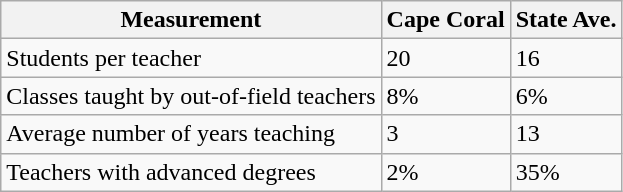<table class="wikitable">
<tr>
<th><strong>Measurement</strong></th>
<th><strong>Cape Coral</strong></th>
<th><strong>State Ave.</strong></th>
</tr>
<tr>
<td>Students per teacher</td>
<td>20</td>
<td>16</td>
</tr>
<tr>
<td>Classes taught by out-of-field teachers</td>
<td>8%</td>
<td>6%</td>
</tr>
<tr>
<td>Average number of years teaching</td>
<td>3</td>
<td>13</td>
</tr>
<tr>
<td>Teachers with advanced degrees</td>
<td>2%</td>
<td>35%</td>
</tr>
</table>
